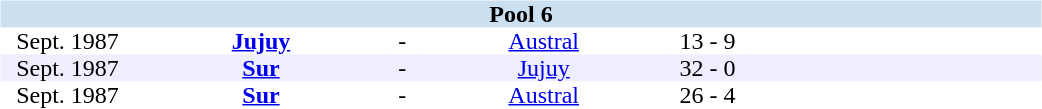<table width=700>
<tr>
<td width=700 valign="top"><br><table border=0 cellspacing=0 cellpadding=0 style="font-size: 100%; border-collapse: collapse;" width=100%>
<tr bgcolor="#CADFF0">
<td style="font-size:100%"; align="center" colspan="6"><strong>Pool 6</strong></td>
</tr>
<tr align=center bgcolor=#FFFFFF>
<td width=90>Sept. 1987</td>
<td width=170><strong><a href='#'>Jujuy</a></strong></td>
<td width=20>-</td>
<td width=170><a href='#'>Austral</a></td>
<td width=50>13 - 9</td>
<td width=200></td>
</tr>
<tr align=center bgcolor=#EEEEFF>
<td width=90>Sept. 1987</td>
<td width=170><strong><a href='#'>Sur</a></strong></td>
<td width=20>-</td>
<td width=170><a href='#'>Jujuy</a></td>
<td width=50>32 - 0</td>
<td width=200></td>
</tr>
<tr align=center bgcolor=#FFFFFF>
<td width=90>Sept. 1987</td>
<td width=170><strong><a href='#'>Sur</a></strong></td>
<td width=20>-</td>
<td width=170><a href='#'>Austral</a></td>
<td width=50>26 - 4</td>
<td width=200></td>
</tr>
</table>
</td>
</tr>
</table>
